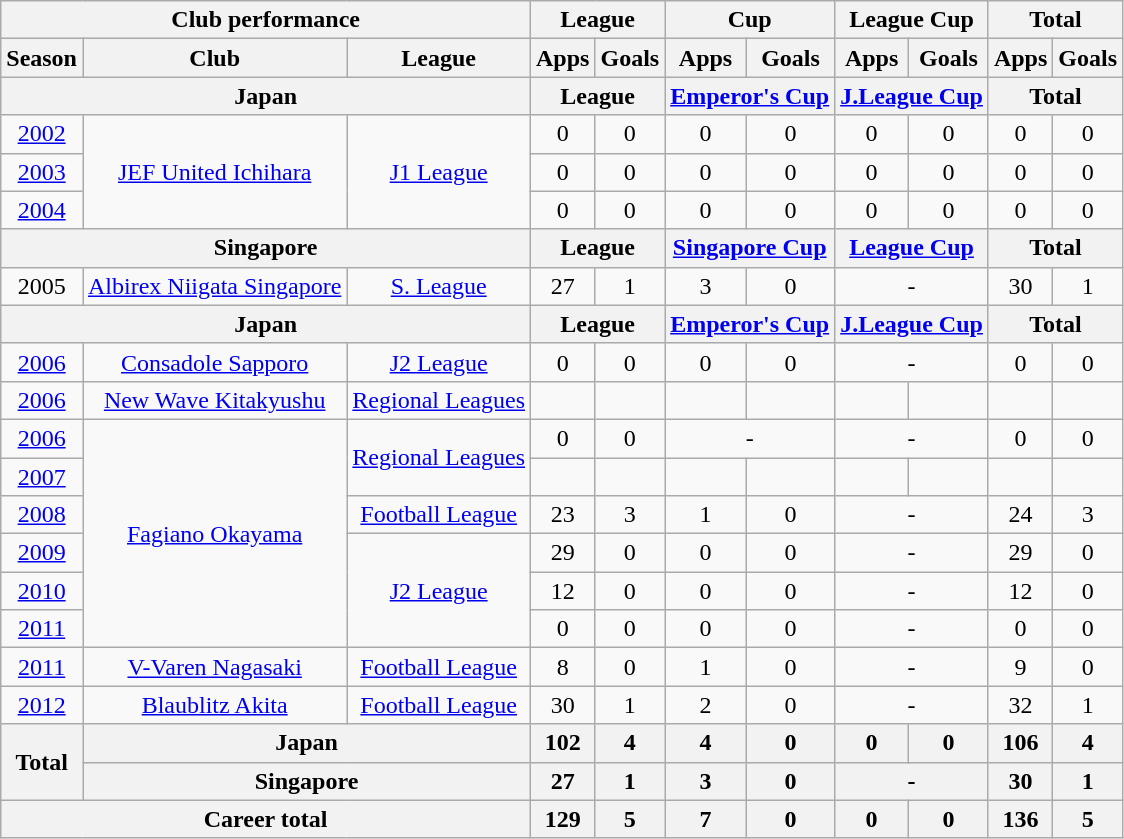<table class="wikitable" style="text-align:center">
<tr>
<th colspan=3>Club performance</th>
<th colspan=2>League</th>
<th colspan=2>Cup</th>
<th colspan=2>League Cup</th>
<th colspan=2>Total</th>
</tr>
<tr>
<th>Season</th>
<th>Club</th>
<th>League</th>
<th>Apps</th>
<th>Goals</th>
<th>Apps</th>
<th>Goals</th>
<th>Apps</th>
<th>Goals</th>
<th>Apps</th>
<th>Goals</th>
</tr>
<tr>
<th colspan=3>Japan</th>
<th colspan=2>League</th>
<th colspan=2><a href='#'>Emperor's Cup</a></th>
<th colspan=2><a href='#'>J.League Cup</a></th>
<th colspan=2>Total</th>
</tr>
<tr>
<td><a href='#'>2002</a></td>
<td rowspan="3"><a href='#'>JEF United Ichihara</a></td>
<td rowspan="3"><a href='#'>J1 League</a></td>
<td>0</td>
<td>0</td>
<td>0</td>
<td>0</td>
<td>0</td>
<td>0</td>
<td>0</td>
<td>0</td>
</tr>
<tr>
<td><a href='#'>2003</a></td>
<td>0</td>
<td>0</td>
<td>0</td>
<td>0</td>
<td>0</td>
<td>0</td>
<td>0</td>
<td>0</td>
</tr>
<tr>
<td><a href='#'>2004</a></td>
<td>0</td>
<td>0</td>
<td>0</td>
<td>0</td>
<td>0</td>
<td>0</td>
<td>0</td>
<td>0</td>
</tr>
<tr>
<th colspan=3>Singapore</th>
<th colspan=2>League</th>
<th colspan=2><a href='#'>Singapore Cup</a></th>
<th colspan=2><a href='#'>League Cup</a></th>
<th colspan=2>Total</th>
</tr>
<tr>
<td>2005</td>
<td><a href='#'>Albirex Niigata Singapore</a></td>
<td><a href='#'>S. League</a></td>
<td>27</td>
<td>1</td>
<td>3</td>
<td>0</td>
<td colspan="2">-</td>
<td>30</td>
<td>1</td>
</tr>
<tr>
<th colspan=3>Japan</th>
<th colspan=2>League</th>
<th colspan=2><a href='#'>Emperor's Cup</a></th>
<th colspan=2><a href='#'>J.League Cup</a></th>
<th colspan=2>Total</th>
</tr>
<tr>
<td><a href='#'>2006</a></td>
<td><a href='#'>Consadole Sapporo</a></td>
<td><a href='#'>J2 League</a></td>
<td>0</td>
<td>0</td>
<td>0</td>
<td>0</td>
<td colspan="2">-</td>
<td>0</td>
<td>0</td>
</tr>
<tr>
<td><a href='#'>2006</a></td>
<td><a href='#'>New Wave Kitakyushu</a></td>
<td><a href='#'>Regional Leagues</a></td>
<td></td>
<td></td>
<td></td>
<td></td>
<td></td>
<td></td>
<td></td>
<td></td>
</tr>
<tr>
<td><a href='#'>2006</a></td>
<td rowspan="6"><a href='#'>Fagiano Okayama</a></td>
<td rowspan="2"><a href='#'>Regional Leagues</a></td>
<td>0</td>
<td>0</td>
<td colspan="2">-</td>
<td colspan="2">-</td>
<td>0</td>
<td>0</td>
</tr>
<tr>
<td><a href='#'>2007</a></td>
<td></td>
<td></td>
<td></td>
<td></td>
<td></td>
<td></td>
<td></td>
<td></td>
</tr>
<tr>
<td><a href='#'>2008</a></td>
<td><a href='#'>Football League</a></td>
<td>23</td>
<td>3</td>
<td>1</td>
<td>0</td>
<td colspan="2">-</td>
<td>24</td>
<td>3</td>
</tr>
<tr>
<td><a href='#'>2009</a></td>
<td rowspan="3"><a href='#'>J2 League</a></td>
<td>29</td>
<td>0</td>
<td>0</td>
<td>0</td>
<td colspan="2">-</td>
<td>29</td>
<td>0</td>
</tr>
<tr>
<td><a href='#'>2010</a></td>
<td>12</td>
<td>0</td>
<td>0</td>
<td>0</td>
<td colspan="2">-</td>
<td>12</td>
<td>0</td>
</tr>
<tr>
<td><a href='#'>2011</a></td>
<td>0</td>
<td>0</td>
<td>0</td>
<td>0</td>
<td colspan="2">-</td>
<td>0</td>
<td>0</td>
</tr>
<tr>
<td><a href='#'>2011</a></td>
<td><a href='#'>V-Varen Nagasaki</a></td>
<td><a href='#'>Football League</a></td>
<td>8</td>
<td>0</td>
<td>1</td>
<td>0</td>
<td colspan="2">-</td>
<td>9</td>
<td>0</td>
</tr>
<tr>
<td><a href='#'>2012</a></td>
<td><a href='#'>Blaublitz Akita</a></td>
<td><a href='#'>Football League</a></td>
<td>30</td>
<td>1</td>
<td>2</td>
<td>0</td>
<td colspan="2">-</td>
<td>32</td>
<td>1</td>
</tr>
<tr>
<th rowspan=2>Total</th>
<th colspan=2>Japan</th>
<th>102</th>
<th>4</th>
<th>4</th>
<th>0</th>
<th>0</th>
<th>0</th>
<th>106</th>
<th>4</th>
</tr>
<tr>
<th colspan=2>Singapore</th>
<th>27</th>
<th>1</th>
<th>3</th>
<th>0</th>
<th colspan="2">-</th>
<th>30</th>
<th>1</th>
</tr>
<tr>
<th colspan=3>Career total</th>
<th>129</th>
<th>5</th>
<th>7</th>
<th>0</th>
<th>0</th>
<th>0</th>
<th>136</th>
<th>5</th>
</tr>
</table>
